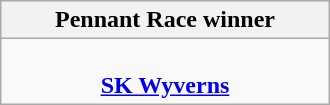<table width="220" class="wikitable">
<tr>
<th><strong>Pennant Race winner</strong></th>
</tr>
<tr align="center">
<td><br><strong><a href='#'>SK Wyverns</a></strong></td>
</tr>
</table>
